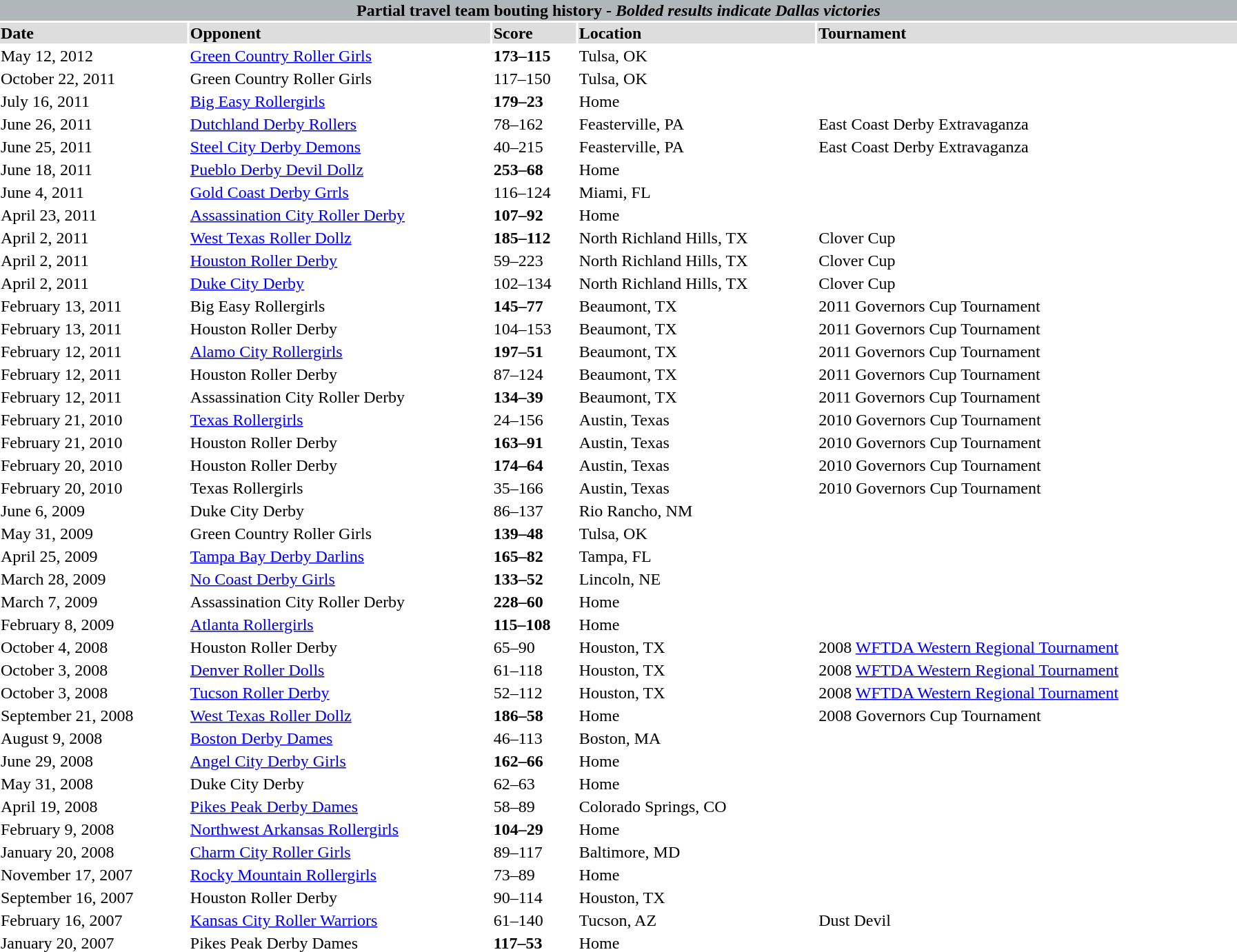<table class="toccolours collapsible collapsed"  style="width:95%; clear:both; margin:1.5em auto; text-align:left;">
<tr>
<th colspan="11" style="background:#B0B7BB; color:#000000;text-align:center"><strong>Partial travel team bouting history </strong> - <em>Bolded results indicate Dallas victories</em></th>
</tr>
<tr style="text-align:left; background:#ddd;">
<th>Date</th>
<th>Opponent</th>
<th>Score</th>
<th>Location</th>
<th>Tournament</th>
</tr>
<tr>
<td>May 12, 2012</td>
<td><a href='#'>Green Country Roller Girls</a></td>
<td><strong>173–115</strong></td>
<td>Tulsa, OK</td>
<td></td>
</tr>
<tr>
<td>October 22, 2011</td>
<td>Green Country Roller Girls</td>
<td>117–150</td>
<td>Tulsa, OK</td>
<td></td>
</tr>
<tr>
<td>July 16, 2011</td>
<td><a href='#'>Big Easy Rollergirls</a></td>
<td><strong>179–23</strong></td>
<td>Home</td>
<td></td>
</tr>
<tr>
<td>June 26, 2011</td>
<td><a href='#'>Dutchland Derby Rollers</a></td>
<td>78–162</td>
<td>Feasterville, PA</td>
<td>East Coast Derby Extravaganza</td>
</tr>
<tr>
<td>June 25, 2011</td>
<td><a href='#'>Steel City Derby Demons</a></td>
<td>40–215</td>
<td>Feasterville, PA</td>
<td>East Coast Derby Extravaganza</td>
</tr>
<tr>
<td>June 18, 2011</td>
<td><a href='#'>Pueblo Derby Devil Dollz</a></td>
<td><strong>253–68</strong></td>
<td>Home</td>
<td></td>
</tr>
<tr>
<td>June 4, 2011</td>
<td><a href='#'>Gold Coast Derby Grrls</a></td>
<td>116–124</td>
<td>Miami, FL</td>
<td></td>
</tr>
<tr>
<td>April 23, 2011</td>
<td><a href='#'>Assassination City Roller Derby</a></td>
<td><strong>107–92</strong></td>
<td>Home</td>
<td></td>
</tr>
<tr>
<td>April 2, 2011</td>
<td><a href='#'>West Texas Roller Dollz</a></td>
<td><strong>185–112</strong></td>
<td>North Richland Hills, TX</td>
<td>Clover Cup</td>
</tr>
<tr>
<td>April 2, 2011</td>
<td><a href='#'>Houston Roller Derby</a></td>
<td>59–223</td>
<td>North Richland Hills, TX</td>
<td>Clover Cup</td>
</tr>
<tr>
<td>April 2, 2011</td>
<td><a href='#'>Duke City Derby</a></td>
<td>102–134</td>
<td>North Richland Hills, TX</td>
<td>Clover Cup</td>
</tr>
<tr>
<td>February 13, 2011</td>
<td>Big Easy Rollergirls</td>
<td><strong>145–77</strong></td>
<td>Beaumont, TX</td>
<td>2011 Governors Cup Tournament</td>
</tr>
<tr>
<td>February 13, 2011</td>
<td>Houston Roller Derby</td>
<td>104–153</td>
<td>Beaumont, TX</td>
<td>2011 Governors Cup Tournament</td>
</tr>
<tr>
<td>February 12, 2011</td>
<td><a href='#'>Alamo City Rollergirls</a></td>
<td><strong>197–51</strong></td>
<td>Beaumont, TX</td>
<td>2011 Governors Cup Tournament</td>
</tr>
<tr>
<td>February 12, 2011</td>
<td>Houston Roller Derby</td>
<td>87–124</td>
<td>Beaumont, TX</td>
<td>2011 Governors Cup Tournament</td>
</tr>
<tr>
<td>February 12, 2011</td>
<td>Assassination City Roller Derby</td>
<td><strong>134–39</strong></td>
<td>Beaumont, TX</td>
<td>2011 Governors Cup Tournament</td>
</tr>
<tr>
<td>February 21, 2010</td>
<td><a href='#'>Texas Rollergirls</a></td>
<td>24–156</td>
<td>Austin, Texas</td>
<td>2010 Governors Cup Tournament</td>
</tr>
<tr>
<td>February 21, 2010</td>
<td>Houston Roller Derby</td>
<td><strong>163–91</strong></td>
<td>Austin, Texas</td>
<td>2010 Governors Cup Tournament</td>
</tr>
<tr>
<td>February 20, 2010</td>
<td>Houston Roller Derby</td>
<td><strong>174–64</strong></td>
<td>Austin, Texas</td>
<td>2010 Governors Cup Tournament</td>
</tr>
<tr>
<td>February 20, 2010</td>
<td>Texas Rollergirls</td>
<td>35–166</td>
<td>Austin, Texas</td>
<td>2010 Governors Cup Tournament</td>
</tr>
<tr>
<td>June 6, 2009</td>
<td>Duke City Derby</td>
<td>86–137</td>
<td>Rio Rancho, NM</td>
<td></td>
</tr>
<tr>
<td>May 31, 2009</td>
<td>Green Country Roller Girls</td>
<td><strong>139–48</strong></td>
<td>Tulsa, OK</td>
<td></td>
</tr>
<tr>
<td>April 25, 2009</td>
<td><a href='#'>Tampa Bay Derby Darlins</a></td>
<td><strong>165–82</strong></td>
<td>Tampa, FL</td>
<td></td>
</tr>
<tr>
<td>March 28, 2009</td>
<td><a href='#'>No Coast Derby Girls</a></td>
<td><strong>133–52</strong></td>
<td>Lincoln, NE</td>
<td></td>
</tr>
<tr>
<td>March 7, 2009</td>
<td>Assassination City Roller Derby</td>
<td><strong>228–60</strong></td>
<td>Home</td>
<td></td>
</tr>
<tr>
<td>February 8, 2009</td>
<td><a href='#'>Atlanta Rollergirls</a></td>
<td><strong>115–108</strong></td>
<td>Home</td>
<td></td>
</tr>
<tr>
<td>October 4, 2008</td>
<td>Houston Roller Derby</td>
<td>65–90</td>
<td>Houston, TX</td>
<td>2008 <a href='#'>WFTDA Western Regional Tournament</a></td>
</tr>
<tr>
<td>October 3, 2008</td>
<td><a href='#'>Denver Roller Dolls</a></td>
<td>61–118</td>
<td>Houston, TX</td>
<td>2008 <a href='#'>WFTDA Western Regional Tournament</a></td>
</tr>
<tr>
<td>October 3, 2008</td>
<td><a href='#'>Tucson Roller Derby</a></td>
<td>52–112</td>
<td>Houston, TX</td>
<td>2008 <a href='#'>WFTDA Western Regional Tournament</a></td>
</tr>
<tr>
<td>September 21, 2008</td>
<td><a href='#'>West Texas Roller Dollz</a></td>
<td><strong>186–58</strong></td>
<td>Home</td>
<td>2008 Governors Cup Tournament</td>
</tr>
<tr>
<td>August 9, 2008</td>
<td><a href='#'>Boston Derby Dames</a></td>
<td>46–113</td>
<td>Boston, MA</td>
<td></td>
</tr>
<tr>
<td>June 29, 2008</td>
<td><a href='#'>Angel City Derby Girls</a></td>
<td><strong>162–66</strong></td>
<td>Home</td>
<td></td>
</tr>
<tr>
<td>May 31, 2008</td>
<td>Duke City Derby</td>
<td>62–63</td>
<td>Home</td>
<td></td>
</tr>
<tr>
<td>April 19, 2008</td>
<td><a href='#'>Pikes Peak Derby Dames</a></td>
<td>58–89</td>
<td>Colorado Springs, CO</td>
<td></td>
</tr>
<tr>
<td>February 9, 2008</td>
<td><a href='#'>Northwest Arkansas Rollergirls</a></td>
<td><strong>104–29</strong></td>
<td>Home</td>
<td></td>
</tr>
<tr>
<td>January 20, 2008</td>
<td><a href='#'>Charm City Roller Girls</a></td>
<td>89–117</td>
<td>Baltimore, MD</td>
<td></td>
</tr>
<tr>
<td>November 17, 2007</td>
<td><a href='#'>Rocky Mountain Rollergirls</a></td>
<td>73–89</td>
<td>Home</td>
<td></td>
</tr>
<tr>
<td>September 16, 2007</td>
<td>Houston Roller Derby</td>
<td>90–114</td>
<td>Houston, TX</td>
<td></td>
</tr>
<tr>
<td>February 16, 2007</td>
<td><a href='#'>Kansas City Roller Warriors</a></td>
<td>61–140</td>
<td>Tucson, AZ</td>
<td>Dust Devil</td>
</tr>
<tr>
<td>January 20, 2007</td>
<td>Pikes Peak Derby Dames</td>
<td><strong>117–53</strong></td>
<td>Home</td>
<td></td>
</tr>
</table>
